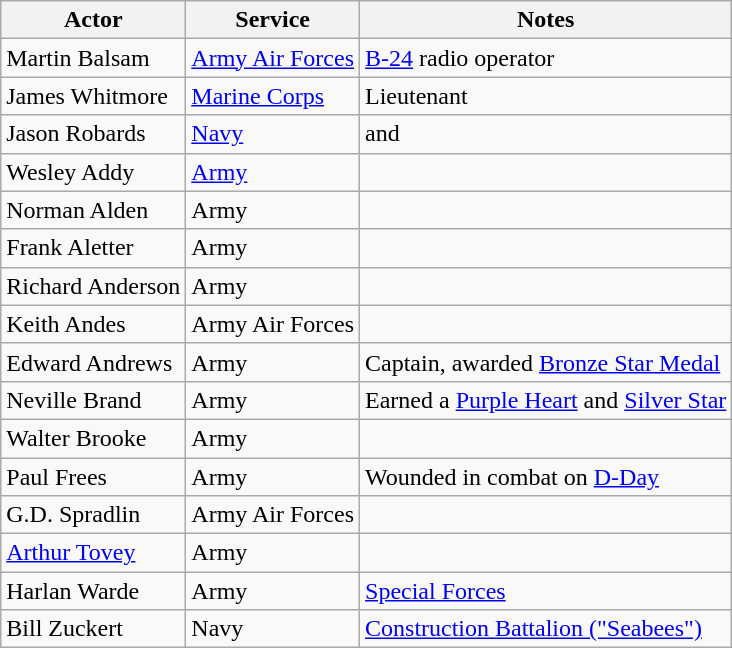<table class="wikitable">
<tr ">
<th>Actor</th>
<th>Service</th>
<th>Notes</th>
</tr>
<tr>
<td>Martin Balsam</td>
<td><a href='#'>Army Air Forces</a></td>
<td><a href='#'>B-24</a> radio operator</td>
</tr>
<tr>
<td>James Whitmore</td>
<td><a href='#'>Marine Corps</a></td>
<td>Lieutenant</td>
</tr>
<tr>
<td>Jason Robards</td>
<td><a href='#'>Navy</a></td>
<td> and </td>
</tr>
<tr>
<td>Wesley Addy</td>
<td><a href='#'>Army</a></td>
<td></td>
</tr>
<tr>
<td>Norman Alden</td>
<td>Army</td>
<td></td>
</tr>
<tr>
<td>Frank Aletter</td>
<td>Army</td>
<td></td>
</tr>
<tr>
<td>Richard Anderson</td>
<td>Army</td>
<td></td>
</tr>
<tr>
<td>Keith Andes</td>
<td>Army Air Forces</td>
<td></td>
</tr>
<tr>
<td>Edward Andrews</td>
<td>Army</td>
<td>Captain, awarded <a href='#'>Bronze Star Medal</a></td>
</tr>
<tr>
<td>Neville Brand</td>
<td>Army</td>
<td>Earned a <a href='#'>Purple Heart</a> and <a href='#'>Silver Star</a></td>
</tr>
<tr>
<td>Walter Brooke</td>
<td>Army</td>
<td></td>
</tr>
<tr>
<td>Paul Frees</td>
<td>Army</td>
<td>Wounded in combat on <a href='#'>D-Day</a></td>
</tr>
<tr>
<td>G.D. Spradlin</td>
<td>Army Air Forces</td>
<td></td>
</tr>
<tr>
<td><a href='#'>Arthur Tovey</a></td>
<td>Army</td>
<td></td>
</tr>
<tr>
<td>Harlan Warde</td>
<td>Army</td>
<td><a href='#'>Special Forces</a></td>
</tr>
<tr>
<td>Bill Zuckert</td>
<td>Navy</td>
<td><a href='#'>Construction Battalion ("Seabees")</a></td>
</tr>
</table>
